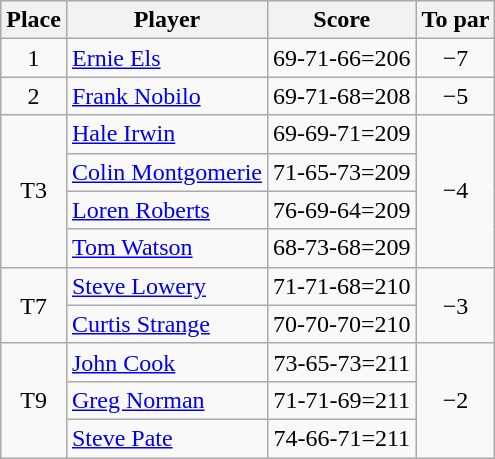<table class="wikitable">
<tr>
<th>Place</th>
<th>Player</th>
<th>Score</th>
<th>To par</th>
</tr>
<tr>
<td align=center>1</td>
<td> <a href='#'>Ernie Els</a></td>
<td align=center>69-71-66=206</td>
<td align=center>−7</td>
</tr>
<tr>
<td align=center>2</td>
<td> <a href='#'>Frank Nobilo</a></td>
<td align=center>69-71-68=208</td>
<td align=center>−5</td>
</tr>
<tr>
<td rowspan="4" align=center>T3</td>
<td> <a href='#'>Hale Irwin</a></td>
<td align=center>69-69-71=209</td>
<td rowspan="4" align=center>−4</td>
</tr>
<tr>
<td> <a href='#'>Colin Montgomerie</a></td>
<td align=center>71-65-73=209</td>
</tr>
<tr>
<td> <a href='#'>Loren Roberts</a></td>
<td align=center>76-69-64=209</td>
</tr>
<tr>
<td> <a href='#'>Tom Watson</a></td>
<td align=center>68-73-68=209</td>
</tr>
<tr>
<td rowspan="2" align=center>T7</td>
<td> <a href='#'>Steve Lowery</a></td>
<td align=center>71-71-68=210</td>
<td rowspan="2" align=center>−3</td>
</tr>
<tr>
<td> <a href='#'>Curtis Strange</a></td>
<td align=center>70-70-70=210</td>
</tr>
<tr>
<td rowspan="3" align=center>T9</td>
<td> <a href='#'>John Cook</a></td>
<td align=center>73-65-73=211</td>
<td rowspan="3"  align=center>−2</td>
</tr>
<tr>
<td> <a href='#'>Greg Norman</a></td>
<td align=center>71-71-69=211</td>
</tr>
<tr>
<td> <a href='#'>Steve Pate</a></td>
<td align=center>74-66-71=211</td>
</tr>
</table>
